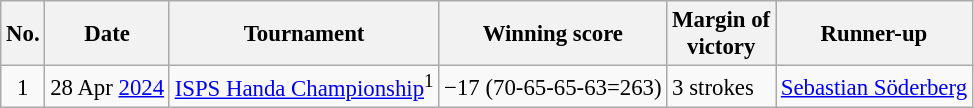<table class="wikitable" style="font-size:95%;">
<tr>
<th>No.</th>
<th>Date</th>
<th>Tournament</th>
<th>Winning score</th>
<th>Margin of<br>victory</th>
<th>Runner-up</th>
</tr>
<tr>
<td align=center>1</td>
<td align=right>28 Apr <a href='#'>2024</a></td>
<td><a href='#'>ISPS Handa Championship</a><sup>1</sup></td>
<td>−17 (70-65-65-63=263)</td>
<td>3 strokes</td>
<td> <a href='#'>Sebastian Söderberg</a></td>
</tr>
</table>
